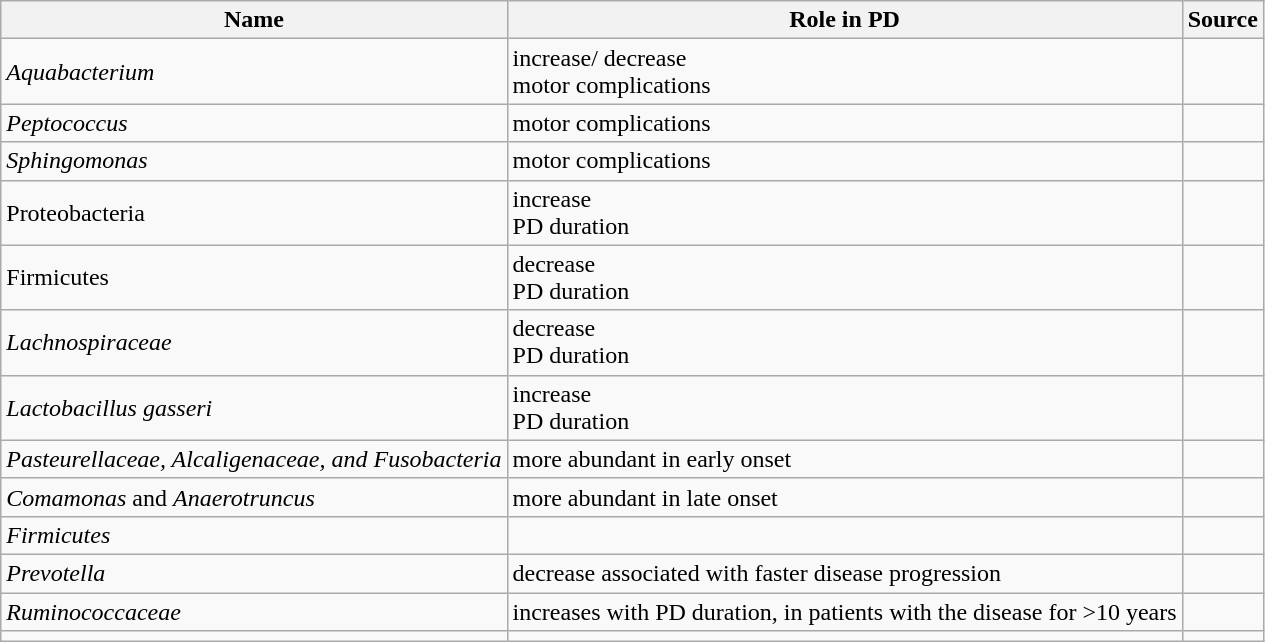<table class="wikitable">
<tr>
<th>Name</th>
<th>Role in PD</th>
<th>Source</th>
</tr>
<tr>
<td><em>Aquabacterium</em></td>
<td>increase/ decrease<br>motor complications</td>
<td></td>
</tr>
<tr>
<td><em>Peptococcus</em></td>
<td>motor complications</td>
<td></td>
</tr>
<tr>
<td><em>Sphingomonas</em></td>
<td>motor complications</td>
<td></td>
</tr>
<tr>
<td>Proteobacteria</td>
<td>increase<br>PD duration</td>
<td></td>
</tr>
<tr>
<td>Firmicutes</td>
<td>decrease<br>PD duration</td>
<td></td>
</tr>
<tr>
<td><em>Lachnospiraceae</em></td>
<td>decrease<br>PD duration</td>
<td></td>
</tr>
<tr>
<td><em>Lactobacillus gasseri</em></td>
<td>increase<br>PD duration</td>
<td></td>
</tr>
<tr>
<td><em>Pasteurellaceae, Alcaligenaceae, and Fusobacteria</em></td>
<td>more abundant in early onset</td>
<td></td>
</tr>
<tr>
<td><em>Comamonas</em> and <em>Anaerotruncus</em></td>
<td>more abundant in late onset</td>
<td></td>
</tr>
<tr>
<td><em>Firmicutes</em></td>
<td></td>
<td></td>
</tr>
<tr>
<td><em>Prevotella</em></td>
<td>decrease associated with faster disease progression</td>
<td></td>
</tr>
<tr>
<td><em>Ruminococcaceae</em></td>
<td>increases with PD duration, in patients with the disease for >10 years</td>
<td></td>
</tr>
<tr>
<td></td>
<td></td>
<td></td>
</tr>
</table>
